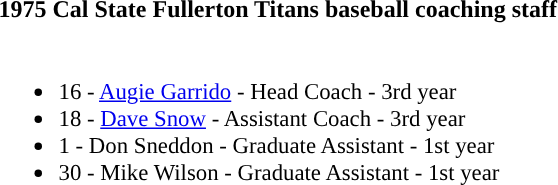<table class="toccolours">
<tr>
<th colspan=9>1975 Cal State Fullerton Titans baseball coaching staff</th>
</tr>
<tr>
<td style="text-align: left; font-size: 95%;" valign="top"><br><ul><li>16 - <a href='#'>Augie Garrido</a> - Head Coach - 3rd year</li><li>18 - <a href='#'>Dave Snow</a> - Assistant Coach - 3rd year</li><li>1 - Don Sneddon - Graduate Assistant - 1st year</li><li>30 - Mike Wilson - Graduate Assistant - 1st year</li></ul></td>
</tr>
</table>
